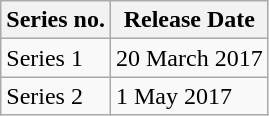<table class="wikitable">
<tr>
<th>Series no.</th>
<th>Release Date</th>
</tr>
<tr>
<td>Series 1</td>
<td>20 March 2017</td>
</tr>
<tr>
<td>Series 2</td>
<td>1 May 2017</td>
</tr>
</table>
